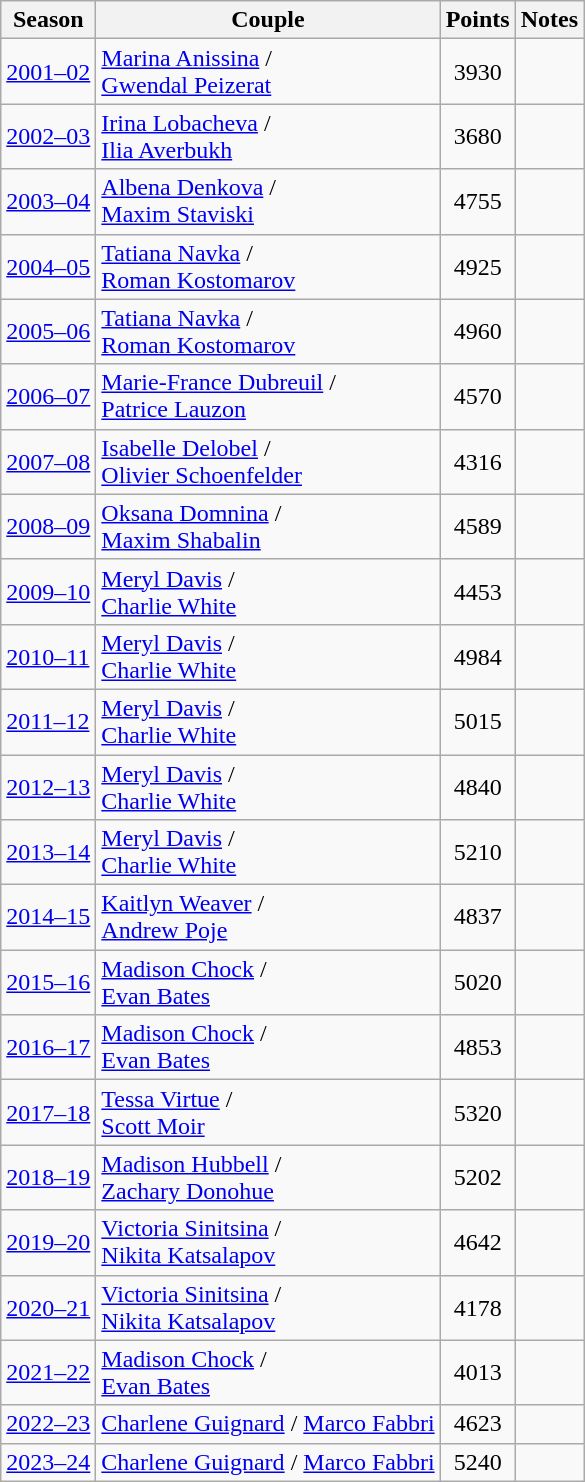<table class="wikitable sortable">
<tr>
<th>Season</th>
<th>Couple</th>
<th>Points</th>
<th>Notes</th>
</tr>
<tr>
<td><a href='#'>2001–02</a></td>
<td> <a href='#'>Marina Anissina</a> /<br> <a href='#'>Gwendal Peizerat</a></td>
<td style="text-align: center;">3930</td>
<td></td>
</tr>
<tr>
<td><a href='#'>2002–03</a></td>
<td> <a href='#'>Irina Lobacheva</a> /<br> <a href='#'>Ilia Averbukh</a></td>
<td style="text-align: center;">3680</td>
<td></td>
</tr>
<tr>
<td><a href='#'>2003–04</a></td>
<td> <a href='#'>Albena Denkova</a> /<br> <a href='#'>Maxim Staviski</a></td>
<td style="text-align: center;">4755</td>
<td></td>
</tr>
<tr>
<td><a href='#'>2004–05</a></td>
<td> <a href='#'>Tatiana Navka</a> /<br> <a href='#'>Roman Kostomarov</a></td>
<td style="text-align: center;">4925</td>
<td></td>
</tr>
<tr>
<td><a href='#'>2005–06</a></td>
<td> <a href='#'>Tatiana Navka</a> /<br> <a href='#'>Roman Kostomarov</a></td>
<td style="text-align: center;">4960</td>
<td></td>
</tr>
<tr>
<td><a href='#'>2006–07</a></td>
<td> <a href='#'>Marie-France Dubreuil</a> /<br> <a href='#'>Patrice Lauzon</a></td>
<td style="text-align: center;">4570</td>
<td></td>
</tr>
<tr>
<td><a href='#'>2007–08</a></td>
<td> <a href='#'>Isabelle Delobel</a> /<br> <a href='#'>Olivier Schoenfelder</a></td>
<td style="text-align: center;">4316</td>
<td></td>
</tr>
<tr>
<td><a href='#'>2008–09</a></td>
<td> <a href='#'>Oksana Domnina</a> /<br> <a href='#'>Maxim Shabalin</a></td>
<td style="text-align: center;">4589</td>
<td></td>
</tr>
<tr>
<td><a href='#'>2009–10</a></td>
<td> <a href='#'>Meryl Davis</a> /<br> <a href='#'>Charlie White</a></td>
<td style="text-align: center;">4453</td>
<td></td>
</tr>
<tr>
<td><a href='#'>2010–11</a></td>
<td> <a href='#'>Meryl Davis</a> /<br> <a href='#'>Charlie White</a></td>
<td style="text-align: center;">4984</td>
<td></td>
</tr>
<tr>
<td><a href='#'>2011–12</a></td>
<td> <a href='#'>Meryl Davis</a> /<br> <a href='#'>Charlie White</a></td>
<td style="text-align: center;">5015</td>
<td></td>
</tr>
<tr>
<td><a href='#'>2012–13</a></td>
<td> <a href='#'>Meryl Davis</a> /<br> <a href='#'>Charlie White</a></td>
<td style="text-align: center;">4840</td>
<td></td>
</tr>
<tr>
<td><a href='#'>2013–14</a></td>
<td> <a href='#'>Meryl Davis</a> /<br> <a href='#'>Charlie White</a></td>
<td style="text-align: center;">5210</td>
<td></td>
</tr>
<tr>
<td><a href='#'>2014–15</a></td>
<td> <a href='#'>Kaitlyn Weaver</a> /<br> <a href='#'>Andrew Poje</a></td>
<td style="text-align: center;">4837</td>
<td></td>
</tr>
<tr>
<td><a href='#'>2015–16</a></td>
<td> <a href='#'>Madison Chock</a> /<br> <a href='#'>Evan Bates</a></td>
<td style="text-align: center;">5020</td>
<td></td>
</tr>
<tr>
<td><a href='#'>2016–17</a></td>
<td> <a href='#'>Madison Chock</a> /<br> <a href='#'>Evan Bates</a></td>
<td style="text-align: center;">4853</td>
<td></td>
</tr>
<tr>
<td><a href='#'>2017–18</a></td>
<td> <a href='#'>Tessa Virtue</a> /<br> <a href='#'>Scott Moir</a></td>
<td style="text-align: center;">5320</td>
<td></td>
</tr>
<tr>
<td><a href='#'>2018–19</a></td>
<td> <a href='#'>Madison Hubbell</a> /<br> <a href='#'>Zachary Donohue</a></td>
<td style="text-align: center;">5202</td>
<td></td>
</tr>
<tr>
<td><a href='#'>2019–20</a></td>
<td> <a href='#'>Victoria Sinitsina</a> /<br> <a href='#'>Nikita Katsalapov</a></td>
<td style="text-align: center;">4642</td>
<td></td>
</tr>
<tr>
<td><a href='#'>2020–21</a></td>
<td> <a href='#'>Victoria Sinitsina</a> /<br> <a href='#'>Nikita Katsalapov</a></td>
<td style="text-align: center;">4178</td>
<td></td>
</tr>
<tr>
<td><a href='#'>2021–22</a></td>
<td> <a href='#'>Madison Chock</a> /<br> <a href='#'>Evan Bates</a></td>
<td style="text-align: center;">4013</td>
<td></td>
</tr>
<tr>
<td><a href='#'>2022–23</a></td>
<td> <a href='#'>Charlene Guignard</a> / <a href='#'>Marco Fabbri</a></td>
<td style="text-align: center;">4623</td>
<td></td>
</tr>
<tr>
<td><a href='#'>2023–24</a></td>
<td> <a href='#'>Charlene Guignard</a> / <a href='#'>Marco Fabbri</a></td>
<td style="text-align: center;">5240</td>
<td></td>
</tr>
</table>
